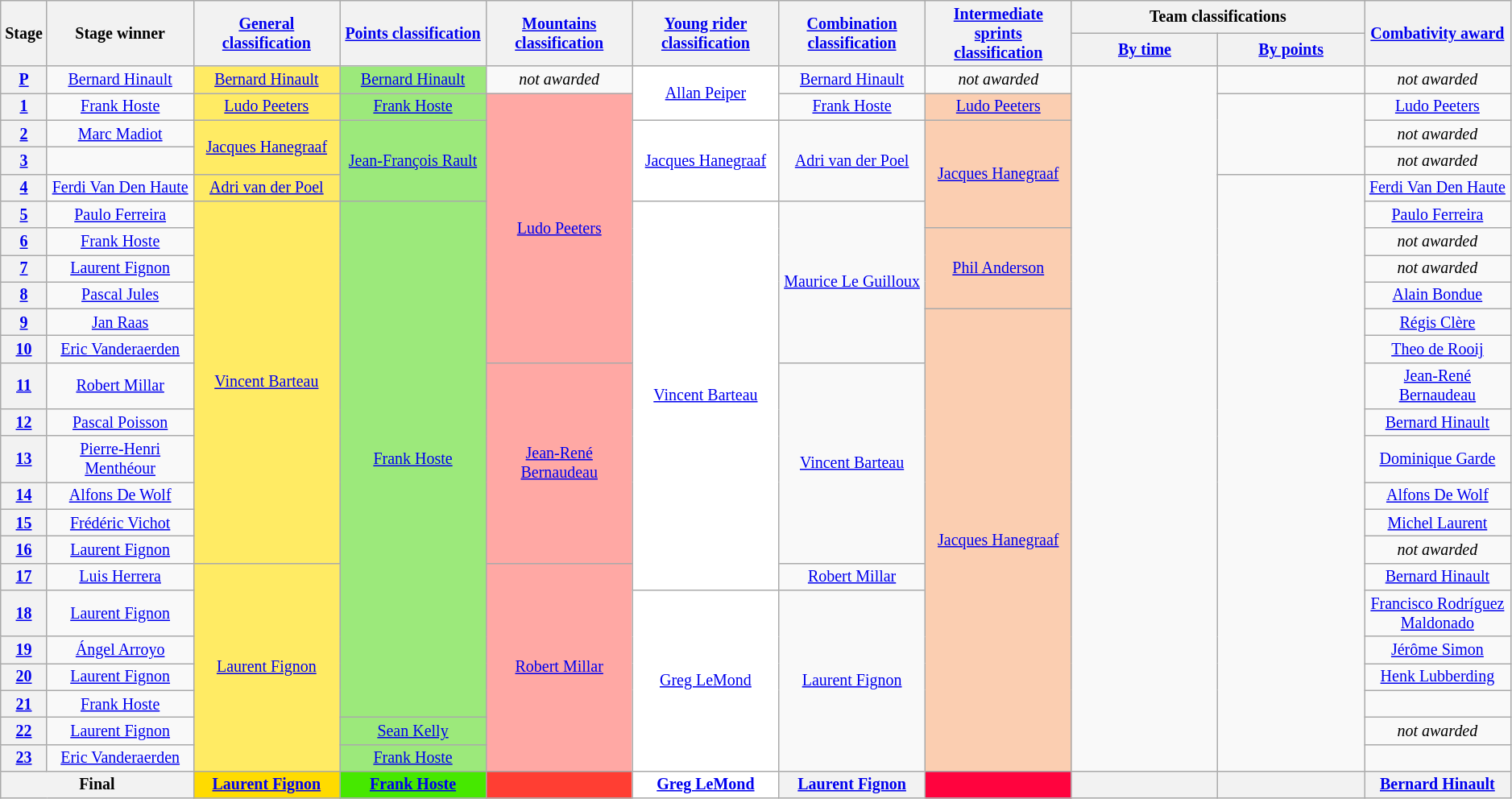<table class="wikitable" style="text-align:center; font-size:smaller; clear:both;">
<tr>
<th scope="col" style="width:1%;" rowspan="2">Stage</th>
<th scope="col" style="width:9%;" rowspan="2">Stage winner</th>
<th scope="col" style="width:9%;" rowspan="2"><a href='#'>General classification</a><br></th>
<th scope="col" style="width:9%;" rowspan="2"><a href='#'>Points classification</a><br></th>
<th scope="col" style="width:9%;" rowspan="2"><a href='#'>Mountains classification</a><br></th>
<th scope="col" style="width:9%;" rowspan="2"><a href='#'>Young rider classification</a><br></th>
<th scope="col" style="width:9%;" rowspan="2"><a href='#'>Combination classification</a></th>
<th scope="col" style="width:9%;" rowspan="2"><a href='#'>Intermediate sprints classification</a><br></th>
<th scope="col" style="width:18%;" colspan="2">Team classifications</th>
<th scope="col" style="width:9%;" rowspan="2"><a href='#'>Combativity award</a></th>
</tr>
<tr>
<th scope="col" style="width:9%;"><a href='#'>By time</a></th>
<th scope="col" style="width:9%;"><a href='#'>By points</a></th>
</tr>
<tr>
<th scope="row"><a href='#'>P</a></th>
<td><a href='#'>Bernard Hinault</a></td>
<td style="background:#FFEB64;"><a href='#'>Bernard Hinault</a></td>
<td style="background:#9CE97B;"><a href='#'>Bernard Hinault</a></td>
<td><em>not awarded</em></td>
<td style="background:white;" rowspan="2"><a href='#'>Allan Peiper</a></td>
<td><a href='#'>Bernard Hinault</a></td>
<td><em>not awarded</em></td>
<td rowspan="24"></td>
<td></td>
<td><em>not awarded</em></td>
</tr>
<tr>
<th scope="row"><a href='#'>1</a></th>
<td><a href='#'>Frank Hoste</a></td>
<td style="background:#FFEB64;"><a href='#'>Ludo Peeters</a></td>
<td style="background:#9CE97B;" rowspan="1"><a href='#'>Frank Hoste</a></td>
<td style="background:#FFA8A4;" rowspan="10"><a href='#'>Ludo Peeters</a></td>
<td><a href='#'>Frank Hoste</a></td>
<td style="background:#FBCEB1;"><a href='#'>Ludo Peeters</a></td>
<td rowspan="3"></td>
<td><a href='#'>Ludo Peeters</a></td>
</tr>
<tr>
<th scope="row"><a href='#'>2</a></th>
<td><a href='#'>Marc Madiot</a></td>
<td style="background:#FFEB64;" rowspan="2"><a href='#'>Jacques Hanegraaf</a></td>
<td style="background:#9CE97B;" rowspan="3"><a href='#'>Jean-François Rault</a></td>
<td style="background:white;" rowspan="3"><a href='#'>Jacques Hanegraaf</a></td>
<td rowspan="3"><a href='#'>Adri van der Poel</a></td>
<td style="background:#FBCEB1;" rowspan="4"><a href='#'>Jacques Hanegraaf</a></td>
<td><em>not awarded</em></td>
</tr>
<tr>
<th scope="row"><a href='#'>3</a></th>
<td></td>
<td><em>not awarded</em></td>
</tr>
<tr>
<th scope="row"><a href='#'>4</a></th>
<td><a href='#'>Ferdi Van Den Haute</a></td>
<td style="background:#FFEB64;" rowspan="1"><a href='#'>Adri van der Poel</a></td>
<td rowspan="20"></td>
<td><a href='#'>Ferdi Van Den Haute</a></td>
</tr>
<tr>
<th scope="row"><a href='#'>5</a></th>
<td><a href='#'>Paulo Ferreira</a></td>
<td style="background:#FFEB64;" rowspan="12"><a href='#'>Vincent Barteau</a></td>
<td style="background:#9CE97B;" rowspan="17"><a href='#'>Frank Hoste</a></td>
<td style="background:white;" rowspan="13"><a href='#'>Vincent Barteau</a></td>
<td rowspan="6"><a href='#'>Maurice Le Guilloux</a></td>
<td><a href='#'>Paulo Ferreira</a></td>
</tr>
<tr>
<th scope="row"><a href='#'>6</a></th>
<td><a href='#'>Frank Hoste</a></td>
<td style="background:#FBCEB1;" rowspan="3"><a href='#'>Phil Anderson</a></td>
<td><em>not awarded</em></td>
</tr>
<tr>
<th scope="row"><a href='#'>7</a></th>
<td><a href='#'>Laurent Fignon</a></td>
<td><em>not awarded</em></td>
</tr>
<tr>
<th scope="row"><a href='#'>8</a></th>
<td><a href='#'>Pascal Jules</a></td>
<td><a href='#'>Alain Bondue</a></td>
</tr>
<tr>
<th scope="row"><a href='#'>9</a></th>
<td><a href='#'>Jan Raas</a></td>
<td style="background:#FBCEB1;" rowspan="15"><a href='#'>Jacques Hanegraaf</a></td>
<td><a href='#'>Régis Clère</a></td>
</tr>
<tr>
<th scope="row"><a href='#'>10</a></th>
<td><a href='#'>Eric Vanderaerden</a></td>
<td><a href='#'>Theo de Rooij</a></td>
</tr>
<tr>
<th scope="row"><a href='#'>11</a></th>
<td><a href='#'>Robert Millar</a></td>
<td style="background:#FFA8A4;" rowspan="6"><a href='#'>Jean-René Bernaudeau</a></td>
<td rowspan="6"><a href='#'>Vincent Barteau</a></td>
<td><a href='#'>Jean-René Bernaudeau</a></td>
</tr>
<tr>
<th scope="row"><a href='#'>12</a></th>
<td><a href='#'>Pascal Poisson</a></td>
<td><a href='#'>Bernard Hinault</a></td>
</tr>
<tr>
<th scope="row"><a href='#'>13</a></th>
<td><a href='#'>Pierre-Henri Menthéour</a></td>
<td><a href='#'>Dominique Garde</a></td>
</tr>
<tr>
<th scope="row"><a href='#'>14</a></th>
<td><a href='#'>Alfons De Wolf</a></td>
<td><a href='#'>Alfons De Wolf</a></td>
</tr>
<tr>
<th scope="row"><a href='#'>15</a></th>
<td><a href='#'>Frédéric Vichot</a></td>
<td><a href='#'>Michel Laurent</a></td>
</tr>
<tr>
<th scope="row"><a href='#'>16</a></th>
<td><a href='#'>Laurent Fignon</a></td>
<td><em>not awarded</em></td>
</tr>
<tr>
<th scope="row"><a href='#'>17</a></th>
<td><a href='#'>Luis Herrera</a></td>
<td style="background:#FFEB64;" rowspan="7"><a href='#'>Laurent Fignon</a></td>
<td style="background:#FFA8A4;" rowspan="7"><a href='#'>Robert Millar</a></td>
<td><a href='#'>Robert Millar</a></td>
<td><a href='#'>Bernard Hinault</a></td>
</tr>
<tr>
<th scope="row"><a href='#'>18</a></th>
<td><a href='#'>Laurent Fignon</a></td>
<td style="background:white;" rowspan="6"><a href='#'>Greg LeMond</a></td>
<td rowspan="6"><a href='#'>Laurent Fignon</a></td>
<td><a href='#'>Francisco Rodríguez Maldonado</a></td>
</tr>
<tr>
<th scope="row"><a href='#'>19</a></th>
<td><a href='#'>Ángel Arroyo</a></td>
<td><a href='#'>Jérôme Simon</a></td>
</tr>
<tr>
<th scope="row"><a href='#'>20</a></th>
<td><a href='#'>Laurent Fignon</a></td>
<td><a href='#'>Henk Lubberding</a></td>
</tr>
<tr>
<th scope="row"><a href='#'>21</a></th>
<td><a href='#'>Frank Hoste</a></td>
<td></td>
</tr>
<tr>
<th scope="row"><a href='#'>22</a></th>
<td><a href='#'>Laurent Fignon</a></td>
<td style="background:#9CE97B;" rowspan="1"><a href='#'>Sean Kelly</a></td>
<td><em>not awarded</em></td>
</tr>
<tr>
<th scope="row"><a href='#'>23</a></th>
<td><a href='#'>Eric Vanderaerden</a></td>
<td style="background:#9CE97B;" rowspan="1"><a href='#'>Frank Hoste</a></td>
<td></td>
</tr>
<tr>
<th scope="row" colspan="2">Final</th>
<th style="background:#FFDB00;"><a href='#'>Laurent Fignon</a></th>
<th style="background:#46E800;"><a href='#'>Frank Hoste</a></th>
<th style="background:#FF3E33;"></th>
<th style="background:white;"><a href='#'>Greg LeMond</a></th>
<th><a href='#'>Laurent Fignon</a></th>
<th style="background:#FF033E;"></th>
<th></th>
<th></th>
<th><a href='#'>Bernard Hinault</a></th>
</tr>
</table>
